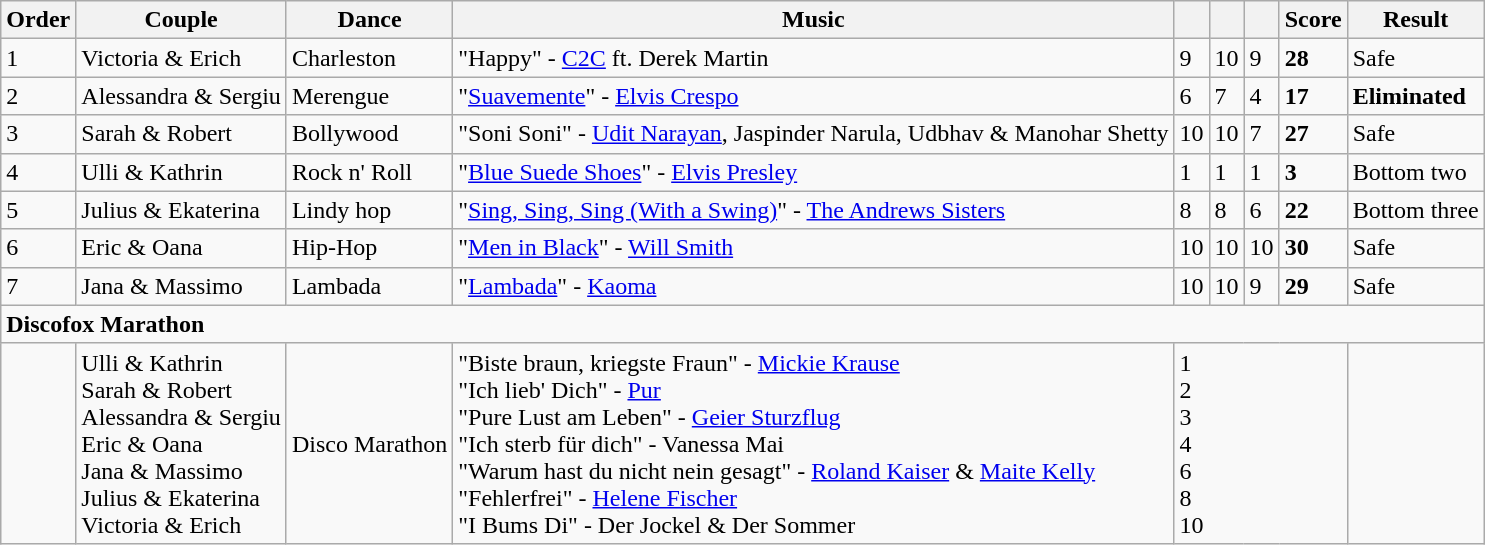<table class="wikitable unsortable center">
<tr>
<th>Order</th>
<th>Couple</th>
<th>Dance</th>
<th>Music</th>
<th><small></small></th>
<th><small></small></th>
<th><small></small></th>
<th>Score</th>
<th>Result</th>
</tr>
<tr>
<td>1</td>
<td>Victoria & Erich</td>
<td>Charleston</td>
<td>"Happy" - <a href='#'>C2C</a> ft. Derek Martin</td>
<td>9</td>
<td>10</td>
<td>9</td>
<td><strong>28</strong></td>
<td>Safe</td>
</tr>
<tr>
<td>2</td>
<td>Alessandra & Sergiu</td>
<td>Merengue</td>
<td>"<a href='#'>Suavemente</a>" - <a href='#'>Elvis Crespo</a></td>
<td>6</td>
<td>7</td>
<td>4</td>
<td><strong>17</strong></td>
<td><strong>Eliminated</strong></td>
</tr>
<tr>
<td>3</td>
<td>Sarah & Robert</td>
<td>Bollywood</td>
<td>"Soni Soni" - <a href='#'>Udit Narayan</a>, Jaspinder Narula, Udbhav & Manohar Shetty</td>
<td>10</td>
<td>10</td>
<td>7</td>
<td><strong>27</strong></td>
<td>Safe</td>
</tr>
<tr>
<td>4</td>
<td>Ulli & Kathrin</td>
<td>Rock n' Roll</td>
<td>"<a href='#'>Blue Suede Shoes</a>" - <a href='#'>Elvis Presley</a></td>
<td>1</td>
<td>1</td>
<td>1</td>
<td><strong>3</strong></td>
<td>Bottom two</td>
</tr>
<tr>
<td>5</td>
<td>Julius & Ekaterina</td>
<td>Lindy hop</td>
<td>"<a href='#'>Sing, Sing, Sing (With a Swing)</a>" - <a href='#'>The Andrews Sisters</a></td>
<td>8</td>
<td>8</td>
<td>6</td>
<td><strong>22</strong></td>
<td>Bottom three</td>
</tr>
<tr>
<td>6</td>
<td>Eric & Oana</td>
<td>Hip-Hop</td>
<td>"<a href='#'>Men in Black</a>" - <a href='#'>Will Smith</a></td>
<td>10</td>
<td>10</td>
<td>10</td>
<td><strong>30</strong></td>
<td>Safe</td>
</tr>
<tr>
<td>7</td>
<td>Jana & Massimo</td>
<td>Lambada</td>
<td>"<a href='#'>Lambada</a>" - <a href='#'>Kaoma</a></td>
<td>10</td>
<td>10</td>
<td>9</td>
<td><strong>29</strong></td>
<td>Safe</td>
</tr>
<tr>
<td colspan=9><strong>Discofox Marathon</strong></td>
</tr>
<tr>
<td></td>
<td>Ulli & Kathrin<br>Sarah & Robert<br>Alessandra & Sergiu<br>Eric & Oana<br>Jana & Massimo<br>Julius & Ekaterina<br>Victoria & Erich</td>
<td>Disco Marathon</td>
<td>"Biste braun, kriegste Fraun" - <a href='#'>Mickie Krause</a> <br> "Ich lieb' Dich" - <a href='#'>Pur</a> <br> "Pure Lust am Leben" - <a href='#'>Geier Sturzflug</a> <br> "Ich sterb für dich" - Vanessa Mai <br> "Warum hast du nicht nein gesagt" - <a href='#'>Roland Kaiser</a> & <a href='#'>Maite Kelly</a> <br> "Fehlerfrei" - <a href='#'>Helene Fischer</a> <br> "I Bums Di" - Der Jockel & Der Sommer</td>
<td colspan=4>1<br>2<br>3<br>4<br>6<br>8<br>10</td>
<td></td>
</tr>
</table>
